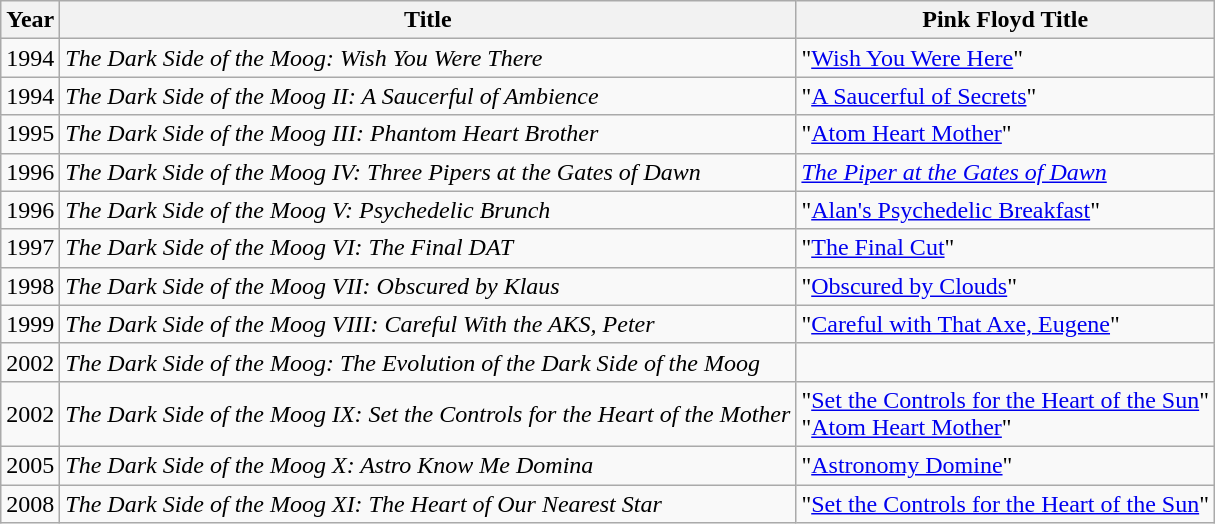<table class="wikitable">
<tr>
<th>Year</th>
<th>Title</th>
<th>Pink Floyd Title</th>
</tr>
<tr>
<td>1994</td>
<td><em>The Dark Side of the Moog: Wish You Were There</em></td>
<td>"<a href='#'>Wish You Were Here</a>"</td>
</tr>
<tr>
<td>1994</td>
<td><em>The Dark Side of the Moog II: A Saucerful of Ambience</em></td>
<td>"<a href='#'>A Saucerful of Secrets</a>"</td>
</tr>
<tr>
<td>1995</td>
<td><em>The Dark Side of the Moog III: Phantom Heart Brother</em></td>
<td>"<a href='#'>Atom Heart Mother</a>"</td>
</tr>
<tr>
<td>1996</td>
<td><em>The Dark Side of the Moog IV: Three Pipers at the Gates of Dawn</em></td>
<td><em><a href='#'>The Piper at the Gates of Dawn</a></em></td>
</tr>
<tr>
<td>1996</td>
<td><em>The Dark Side of the Moog V: Psychedelic Brunch</em></td>
<td>"<a href='#'>Alan's Psychedelic Breakfast</a>"</td>
</tr>
<tr>
<td>1997</td>
<td><em>The Dark Side of the Moog VI: The Final DAT</em></td>
<td>"<a href='#'>The Final Cut</a>"</td>
</tr>
<tr>
<td>1998</td>
<td><em>The Dark Side of the Moog VII: Obscured by Klaus</em></td>
<td>"<a href='#'>Obscured by Clouds</a>"</td>
</tr>
<tr>
<td>1999</td>
<td><em>The Dark Side of the Moog VIII: Careful With the AKS, Peter</em></td>
<td>"<a href='#'>Careful with That Axe, Eugene</a>"</td>
</tr>
<tr>
<td>2002</td>
<td><em>The Dark Side of the Moog: The Evolution of the Dark Side of the Moog</em></td>
<td></td>
</tr>
<tr>
<td>2002</td>
<td><em>The Dark Side of the Moog IX: Set the Controls for the Heart of the Mother</em></td>
<td>"<a href='#'>Set the Controls for the Heart of the Sun</a>"<br>"<a href='#'>Atom Heart Mother</a>"</td>
</tr>
<tr>
<td>2005</td>
<td><em>The Dark Side of the Moog X: Astro Know Me Domina</em></td>
<td>"<a href='#'>Astronomy Domine</a>"</td>
</tr>
<tr>
<td>2008</td>
<td><em>The Dark Side of the Moog XI: The Heart of Our Nearest Star</em></td>
<td>"<a href='#'>Set the Controls for the Heart of the Sun</a>"</td>
</tr>
</table>
